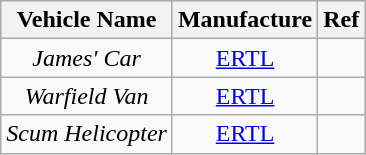<table class="wikitable">
<tr>
<th>Vehicle Name</th>
<th>Manufacture</th>
<th>Ref</th>
</tr>
<tr>
<td align="center"><em>James' Car</em></td>
<td align="center"><a href='#'>ERTL</a></td>
<td></td>
</tr>
<tr>
<td align="center"><em>Warfield Van </em></td>
<td align="center"><a href='#'>ERTL</a></td>
<td></td>
</tr>
<tr>
<td align="center"><em>Scum Helicopter</em></td>
<td align="center"><a href='#'>ERTL</a></td>
<td></td>
</tr>
</table>
